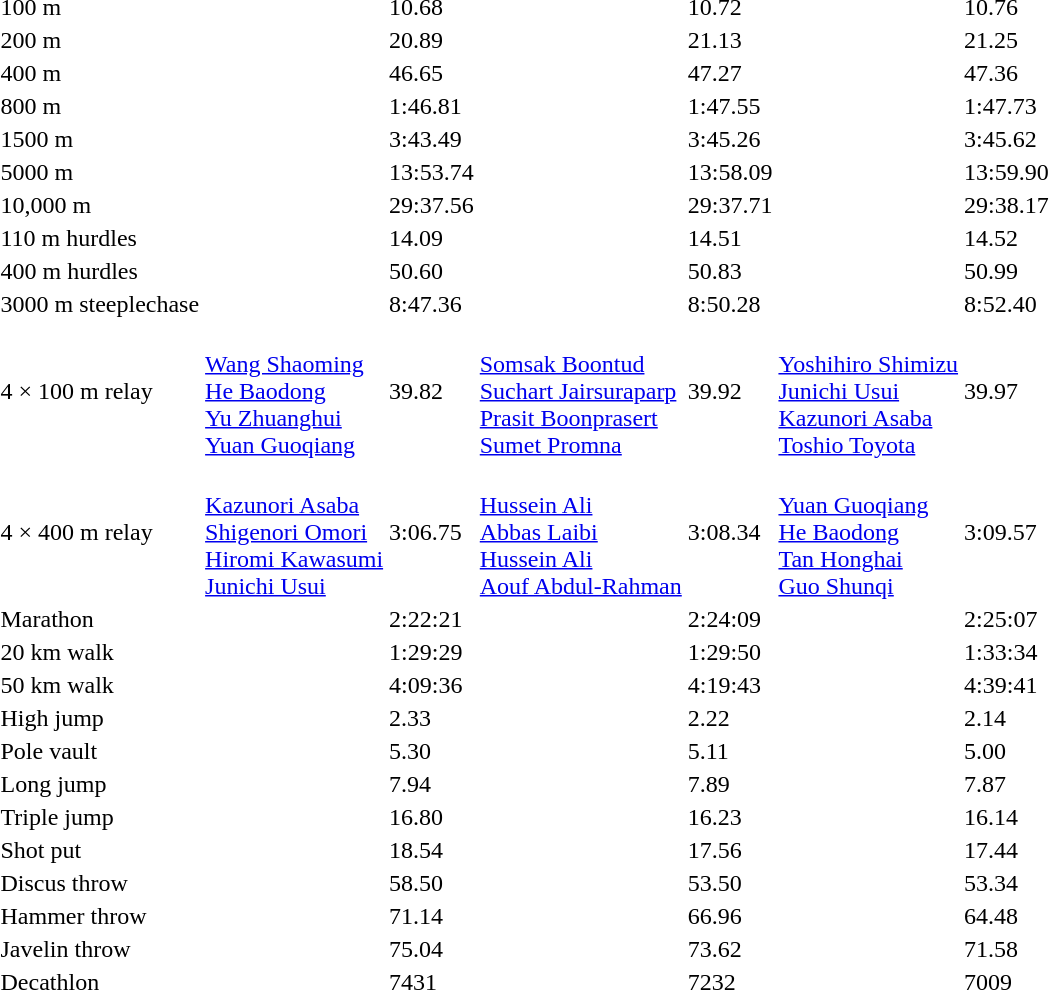<table>
<tr>
<td>100 m<br></td>
<td></td>
<td>10.68</td>
<td></td>
<td>10.72</td>
<td></td>
<td>10.76</td>
</tr>
<tr>
<td>200 m<br></td>
<td></td>
<td>20.89<br></td>
<td></td>
<td>21.13</td>
<td></td>
<td>21.25</td>
</tr>
<tr>
<td>400 m<br></td>
<td></td>
<td>46.65</td>
<td></td>
<td>47.27</td>
<td></td>
<td>47.36</td>
</tr>
<tr>
<td>800 m<br></td>
<td></td>
<td>1:46.81<br></td>
<td></td>
<td>1:47.55</td>
<td></td>
<td>1:47.73</td>
</tr>
<tr>
<td>1500 m<br></td>
<td></td>
<td>3:43.49<br></td>
<td></td>
<td>3:45.26</td>
<td></td>
<td>3:45.62</td>
</tr>
<tr>
<td>5000 m<br></td>
<td></td>
<td>13:53.74<br></td>
<td></td>
<td>13:58.09</td>
<td></td>
<td>13:59.90</td>
</tr>
<tr>
<td>10,000 m<br></td>
<td></td>
<td>29:37.56<br></td>
<td></td>
<td>29:37.71</td>
<td></td>
<td>29:38.17</td>
</tr>
<tr>
<td>110 m hurdles<br></td>
<td></td>
<td>14.09<br></td>
<td></td>
<td>14.51</td>
<td></td>
<td>14.52</td>
</tr>
<tr>
<td>400 m hurdles<br></td>
<td></td>
<td>50.60<br></td>
<td></td>
<td>50.83</td>
<td></td>
<td>50.99</td>
</tr>
<tr>
<td>3000 m steeplechase<br></td>
<td></td>
<td>8:47.36</td>
<td></td>
<td>8:50.28</td>
<td></td>
<td>8:52.40</td>
</tr>
<tr>
<td>4 × 100 m relay<br></td>
<td><br><a href='#'>Wang Shaoming</a><br><a href='#'>He Baodong</a><br><a href='#'>Yu Zhuanghui</a><br><a href='#'>Yuan Guoqiang</a></td>
<td>39.82<br></td>
<td><br><a href='#'>Somsak Boontud</a><br><a href='#'>Suchart Jairsuraparp</a><br><a href='#'>Prasit Boonprasert</a><br><a href='#'>Sumet Promna</a></td>
<td>39.92</td>
<td><br><a href='#'>Yoshihiro Shimizu</a><br><a href='#'>Junichi Usui</a><br><a href='#'>Kazunori Asaba</a><br><a href='#'>Toshio Toyota</a></td>
<td>39.97</td>
</tr>
<tr>
<td>4 × 400 m relay<br></td>
<td><br><a href='#'>Kazunori Asaba</a><br><a href='#'>Shigenori Omori</a><br><a href='#'>Hiromi Kawasumi</a><br><a href='#'>Junichi Usui</a></td>
<td>3:06.75<br></td>
<td><br><a href='#'>Hussein Ali</a><br><a href='#'>Abbas Laibi</a><br><a href='#'>Hussein Ali</a><br><a href='#'>Aouf Abdul-Rahman</a></td>
<td>3:08.34</td>
<td><br><a href='#'>Yuan Guoqiang</a><br><a href='#'>He Baodong</a><br><a href='#'>Tan Honghai</a><br><a href='#'>Guo Shunqi</a></td>
<td>3:09.57</td>
</tr>
<tr>
<td>Marathon<br></td>
<td></td>
<td>2:22:21</td>
<td></td>
<td>2:24:09</td>
<td></td>
<td>2:25:07</td>
</tr>
<tr>
<td>20 km walk<br></td>
<td></td>
<td>1:29:29<br></td>
<td></td>
<td>1:29:50</td>
<td></td>
<td>1:33:34</td>
</tr>
<tr>
<td>50 km walk<br></td>
<td></td>
<td>4:09:36<br></td>
<td></td>
<td>4:19:43</td>
<td></td>
<td>4:39:41</td>
</tr>
<tr>
<td>High jump<br></td>
<td></td>
<td>2.33<br></td>
<td></td>
<td>2.22</td>
<td></td>
<td>2.14</td>
</tr>
<tr>
<td>Pole vault<br></td>
<td></td>
<td>5.30<br></td>
<td></td>
<td>5.11</td>
<td></td>
<td>5.00</td>
</tr>
<tr>
<td>Long jump<br></td>
<td></td>
<td>7.94</td>
<td></td>
<td>7.89</td>
<td></td>
<td>7.87</td>
</tr>
<tr>
<td>Triple jump<br></td>
<td></td>
<td>16.80<br></td>
<td></td>
<td>16.23</td>
<td></td>
<td>16.14</td>
</tr>
<tr>
<td>Shot put<br></td>
<td></td>
<td>18.54<br></td>
<td></td>
<td>17.56</td>
<td></td>
<td>17.44</td>
</tr>
<tr>
<td>Discus throw<br></td>
<td></td>
<td>58.50<br></td>
<td></td>
<td>53.50</td>
<td></td>
<td>53.34</td>
</tr>
<tr>
<td>Hammer throw<br></td>
<td></td>
<td>71.14<br></td>
<td></td>
<td>66.96</td>
<td></td>
<td>64.48</td>
</tr>
<tr>
<td>Javelin throw<br></td>
<td></td>
<td>75.04</td>
<td></td>
<td>73.62</td>
<td></td>
<td>71.58</td>
</tr>
<tr>
<td>Decathlon<br></td>
<td></td>
<td>7431<br></td>
<td></td>
<td>7232</td>
<td></td>
<td>7009</td>
</tr>
</table>
